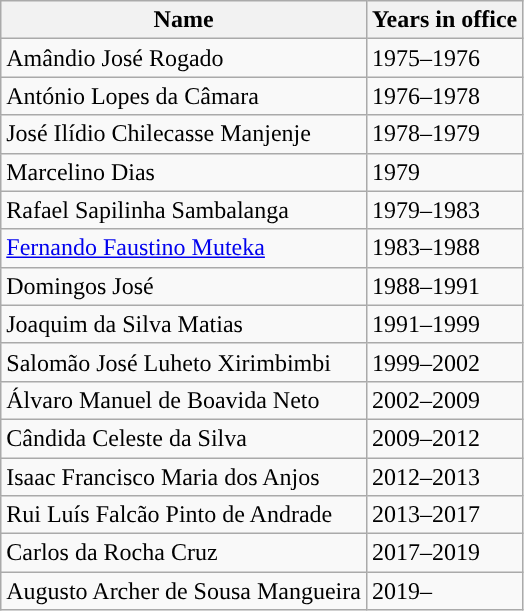<table class="wikitable sortable">
<tr>
<th>Name</th>
<th>Years in office</th>
</tr>
<tr>
<td>Amândio José Rogado</td>
<td>1975–1976</td>
</tr>
<tr>
<td>António Lopes da Câmara</td>
<td>1976–1978</td>
</tr>
<tr>
<td>José Ilídio Chilecasse Manjenje</td>
<td>1978–1979</td>
</tr>
<tr>
<td>Marcelino Dias</td>
<td>1979</td>
</tr>
<tr>
<td>Rafael Sapilinha Sambalanga</td>
<td>1979–1983</td>
</tr>
<tr>
<td><a href='#'>Fernando Faustino Muteka</a></td>
<td>1983–1988</td>
</tr>
<tr>
<td>Domingos José</td>
<td>1988–1991</td>
</tr>
<tr>
<td>Joaquim da Silva Matias</td>
<td>1991–1999</td>
</tr>
<tr>
<td>Salomão José Luheto Xirimbimbi</td>
<td>1999–2002</td>
</tr>
<tr>
<td>Álvaro Manuel de Boavida Neto</td>
<td>2002–2009</td>
</tr>
<tr>
<td>Cândida Celeste da Silva</td>
<td>2009–2012</td>
</tr>
<tr>
<td>Isaac Francisco Maria dos Anjos</td>
<td>2012–2013</td>
</tr>
<tr>
<td>Rui Luís Falcão Pinto de Andrade</td>
<td>2013–2017</td>
</tr>
<tr>
<td>Carlos da Rocha Cruz</td>
<td>2017–2019</td>
</tr>
<tr>
<td>Augusto Archer de Sousa Mangueira</td>
<td>2019–</td>
</tr>
</table>
